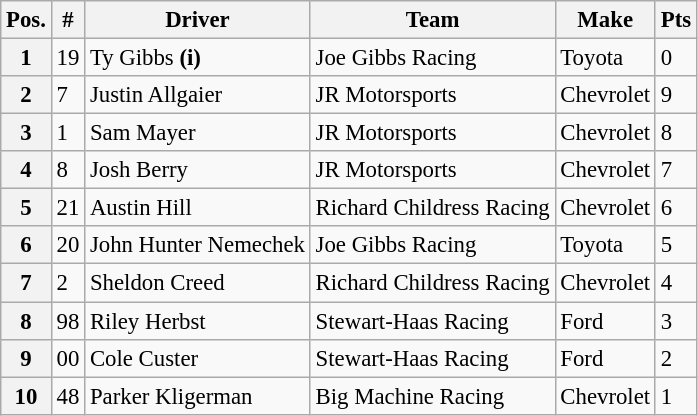<table class="wikitable" style="font-size:95%">
<tr>
<th>Pos.</th>
<th>#</th>
<th>Driver</th>
<th>Team</th>
<th>Make</th>
<th>Pts</th>
</tr>
<tr>
<th>1</th>
<td>19</td>
<td>Ty Gibbs <strong>(i)</strong></td>
<td>Joe Gibbs Racing</td>
<td>Toyota</td>
<td>0</td>
</tr>
<tr>
<th>2</th>
<td>7</td>
<td>Justin Allgaier</td>
<td>JR Motorsports</td>
<td>Chevrolet</td>
<td>9</td>
</tr>
<tr>
<th>3</th>
<td>1</td>
<td>Sam Mayer</td>
<td>JR Motorsports</td>
<td>Chevrolet</td>
<td>8</td>
</tr>
<tr>
<th>4</th>
<td>8</td>
<td>Josh Berry</td>
<td>JR Motorsports</td>
<td>Chevrolet</td>
<td>7</td>
</tr>
<tr>
<th>5</th>
<td>21</td>
<td>Austin Hill</td>
<td>Richard Childress Racing</td>
<td>Chevrolet</td>
<td>6</td>
</tr>
<tr>
<th>6</th>
<td>20</td>
<td>John Hunter Nemechek</td>
<td>Joe Gibbs Racing</td>
<td>Toyota</td>
<td>5</td>
</tr>
<tr>
<th>7</th>
<td>2</td>
<td>Sheldon Creed</td>
<td>Richard Childress Racing</td>
<td>Chevrolet</td>
<td>4</td>
</tr>
<tr>
<th>8</th>
<td>98</td>
<td>Riley Herbst</td>
<td>Stewart-Haas Racing</td>
<td>Ford</td>
<td>3</td>
</tr>
<tr>
<th>9</th>
<td>00</td>
<td>Cole Custer</td>
<td>Stewart-Haas Racing</td>
<td>Ford</td>
<td>2</td>
</tr>
<tr>
<th>10</th>
<td>48</td>
<td>Parker Kligerman</td>
<td>Big Machine Racing</td>
<td>Chevrolet</td>
<td>1</td>
</tr>
</table>
